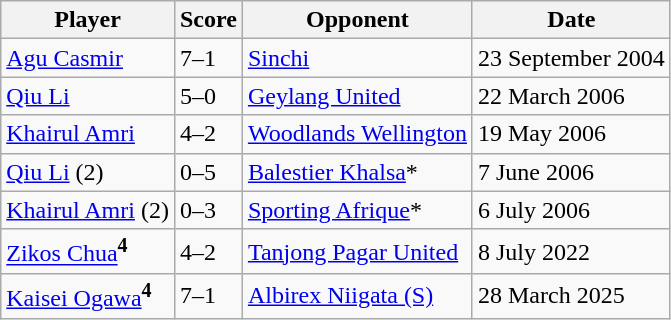<table class="wikitable">
<tr>
<th>Player</th>
<th>Score</th>
<th>Opponent</th>
<th>Date</th>
</tr>
<tr>
<td> <a href='#'>Agu Casmir</a></td>
<td>7–1</td>
<td><a href='#'>Sinchi</a></td>
<td>23 September 2004</td>
</tr>
<tr>
<td> <a href='#'>Qiu Li</a></td>
<td>5–0</td>
<td><a href='#'>Geylang United</a></td>
<td>22 March 2006</td>
</tr>
<tr>
<td> <a href='#'>Khairul Amri</a></td>
<td>4–2</td>
<td><a href='#'>Woodlands Wellington</a></td>
<td>19 May 2006</td>
</tr>
<tr>
<td> <a href='#'>Qiu Li</a> (2)</td>
<td>0–5</td>
<td><a href='#'>Balestier Khalsa</a>*</td>
<td>7 June 2006</td>
</tr>
<tr>
<td> <a href='#'>Khairul Amri</a> (2)</td>
<td>0–3</td>
<td><a href='#'>Sporting Afrique</a>*</td>
<td>6 July 2006</td>
</tr>
<tr>
<td> <a href='#'>Zikos Chua</a><sup><strong>4</strong></sup></td>
<td>4–2</td>
<td><a href='#'>Tanjong Pagar United</a></td>
<td>8 July 2022</td>
</tr>
<tr>
<td> <a href='#'>Kaisei Ogawa</a><sup><strong>4</strong></sup></td>
<td>7–1</td>
<td><a href='#'>Albirex Niigata (S)</a></td>
<td>28 March 2025</td>
</tr>
</table>
